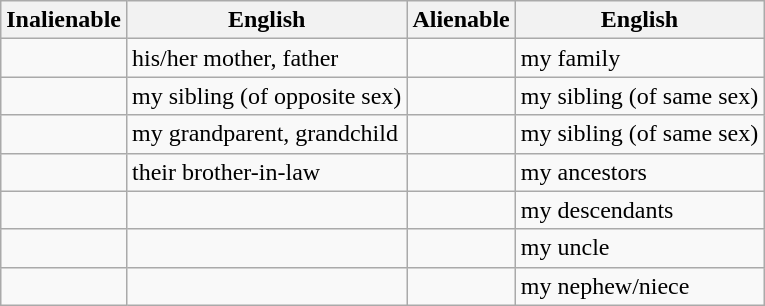<table class="wikitable">
<tr>
<th>Inalienable</th>
<th>English</th>
<th>Alienable</th>
<th>English</th>
</tr>
<tr>
<td></td>
<td>his/her mother, father</td>
<td></td>
<td>my family</td>
</tr>
<tr>
<td></td>
<td>my sibling (of opposite sex)</td>
<td></td>
<td>my sibling (of same sex)</td>
</tr>
<tr>
<td></td>
<td>my grandparent, grandchild</td>
<td></td>
<td>my sibling (of same sex)</td>
</tr>
<tr>
<td></td>
<td>their brother-in-law</td>
<td></td>
<td>my ancestors</td>
</tr>
<tr>
<td></td>
<td></td>
<td></td>
<td>my descendants</td>
</tr>
<tr>
<td></td>
<td></td>
<td></td>
<td>my uncle</td>
</tr>
<tr>
<td></td>
<td></td>
<td></td>
<td>my nephew/niece</td>
</tr>
</table>
